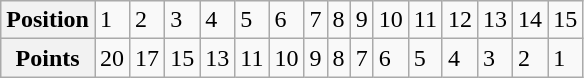<table class="wikitable">
<tr>
<th>Position</th>
<td>1</td>
<td>2</td>
<td>3</td>
<td>4</td>
<td>5</td>
<td>6</td>
<td>7</td>
<td>8</td>
<td>9</td>
<td>10</td>
<td>11</td>
<td>12</td>
<td>13</td>
<td>14</td>
<td>15</td>
</tr>
<tr>
<th>Points</th>
<td>20</td>
<td>17</td>
<td>15</td>
<td>13</td>
<td>11</td>
<td>10</td>
<td>9</td>
<td>8</td>
<td>7</td>
<td>6</td>
<td>5</td>
<td>4</td>
<td>3</td>
<td>2</td>
<td>1</td>
</tr>
</table>
